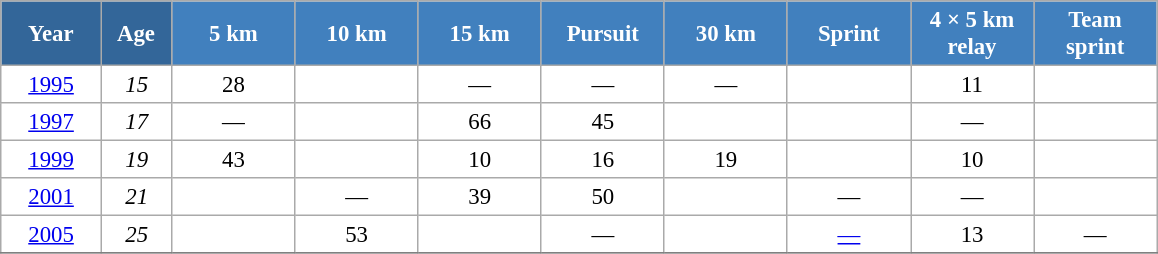<table class="wikitable" style="font-size:95%; text-align:center; border:grey solid 1px; border-collapse:collapse; background:#ffffff;">
<tr>
<th style="background-color:#369; color:white; width:60px;"> Year </th>
<th style="background-color:#369; color:white; width:40px;"> Age </th>
<th style="background-color:#4180be; color:white; width:75px;"> 5 km </th>
<th style="background-color:#4180be; color:white; width:75px;"> 10 km </th>
<th style="background-color:#4180be; color:white; width:75px;"> 15 km </th>
<th style="background-color:#4180be; color:white; width:75px;"> Pursuit </th>
<th style="background-color:#4180be; color:white; width:75px;"> 30 km </th>
<th style="background-color:#4180be; color:white; width:75px;"> Sprint </th>
<th style="background-color:#4180be; color:white; width:75px;"> 4 × 5 km <br> relay </th>
<th style="background-color:#4180be; color:white; width:75px;"> Team <br> sprint </th>
</tr>
<tr>
<td><a href='#'>1995</a></td>
<td><em>15</em></td>
<td>28</td>
<td></td>
<td>—</td>
<td>—</td>
<td>—</td>
<td></td>
<td>11</td>
<td></td>
</tr>
<tr>
<td><a href='#'>1997</a></td>
<td><em>17</em></td>
<td>—</td>
<td></td>
<td>66</td>
<td>45</td>
<td></td>
<td></td>
<td>—</td>
<td></td>
</tr>
<tr>
<td><a href='#'>1999</a></td>
<td><em>19</em></td>
<td>43</td>
<td></td>
<td>10</td>
<td>16</td>
<td>19</td>
<td></td>
<td>10</td>
<td></td>
</tr>
<tr>
<td><a href='#'>2001</a></td>
<td><em>21</em></td>
<td></td>
<td>—</td>
<td>39</td>
<td>50</td>
<td></td>
<td>—</td>
<td>—</td>
<td></td>
</tr>
<tr>
<td><a href='#'>2005</a></td>
<td><em>25</em></td>
<td></td>
<td>53</td>
<td></td>
<td>—</td>
<td></td>
<td><a href='#'>—</a></td>
<td>13</td>
<td>—</td>
</tr>
<tr>
</tr>
</table>
